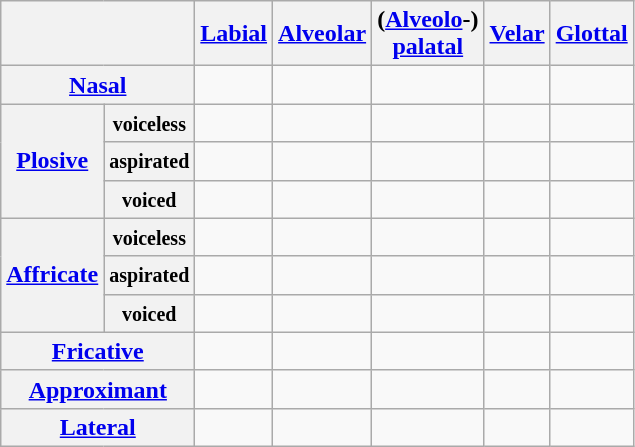<table class="wikitable" style="text-align: center;">
<tr>
<th colspan="2"></th>
<th><a href='#'>Labial</a></th>
<th><a href='#'>Alveolar</a></th>
<th>(<a href='#'>Alveolo</a>-)<a href='#'><br>palatal</a></th>
<th><a href='#'>Velar</a></th>
<th><a href='#'>Glottal</a></th>
</tr>
<tr>
<th colspan="2"><a href='#'>Nasal</a></th>
<td></td>
<td></td>
<td></td>
<td></td>
<td></td>
</tr>
<tr>
<th rowspan="3"><a href='#'>Plosive</a></th>
<th><small>voiceless</small></th>
<td></td>
<td></td>
<td></td>
<td></td>
<td></td>
</tr>
<tr>
<th><small>aspirated</small></th>
<td></td>
<td></td>
<td></td>
<td></td>
<td></td>
</tr>
<tr>
<th><small>voiced</small></th>
<td></td>
<td></td>
<td></td>
<td></td>
<td></td>
</tr>
<tr>
<th rowspan="3"><a href='#'>Affricate</a></th>
<th><small>voiceless</small></th>
<td></td>
<td></td>
<td></td>
<td></td>
<td></td>
</tr>
<tr>
<th><small>aspirated</small></th>
<td></td>
<td></td>
<td></td>
<td></td>
<td></td>
</tr>
<tr>
<th><small>voiced</small></th>
<td></td>
<td></td>
<td></td>
<td></td>
<td></td>
</tr>
<tr>
<th colspan="2"><a href='#'>Fricative</a></th>
<td></td>
<td></td>
<td></td>
<td></td>
<td></td>
</tr>
<tr>
<th colspan="2"><a href='#'>Approximant</a></th>
<td></td>
<td></td>
<td></td>
<td></td>
<td></td>
</tr>
<tr>
<th colspan="2"><a href='#'>Lateral</a></th>
<td></td>
<td></td>
<td></td>
<td></td>
<td></td>
</tr>
</table>
